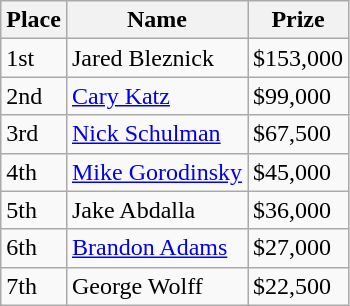<table class="wikitable">
<tr>
<th>Place</th>
<th>Name</th>
<th>Prize</th>
</tr>
<tr>
<td>1st</td>
<td> Jared Bleznick</td>
<td>$153,000</td>
</tr>
<tr>
<td>2nd</td>
<td> <a href='#'>Cary Katz</a></td>
<td>$99,000</td>
</tr>
<tr>
<td>3rd</td>
<td> <a href='#'>Nick Schulman</a></td>
<td>$67,500</td>
</tr>
<tr>
<td>4th</td>
<td> <a href='#'>Mike Gorodinsky</a></td>
<td>$45,000</td>
</tr>
<tr>
<td>5th</td>
<td> Jake Abdalla</td>
<td>$36,000</td>
</tr>
<tr>
<td>6th</td>
<td> <a href='#'>Brandon Adams</a></td>
<td>$27,000</td>
</tr>
<tr>
<td>7th</td>
<td> George Wolff</td>
<td>$22,500</td>
</tr>
</table>
